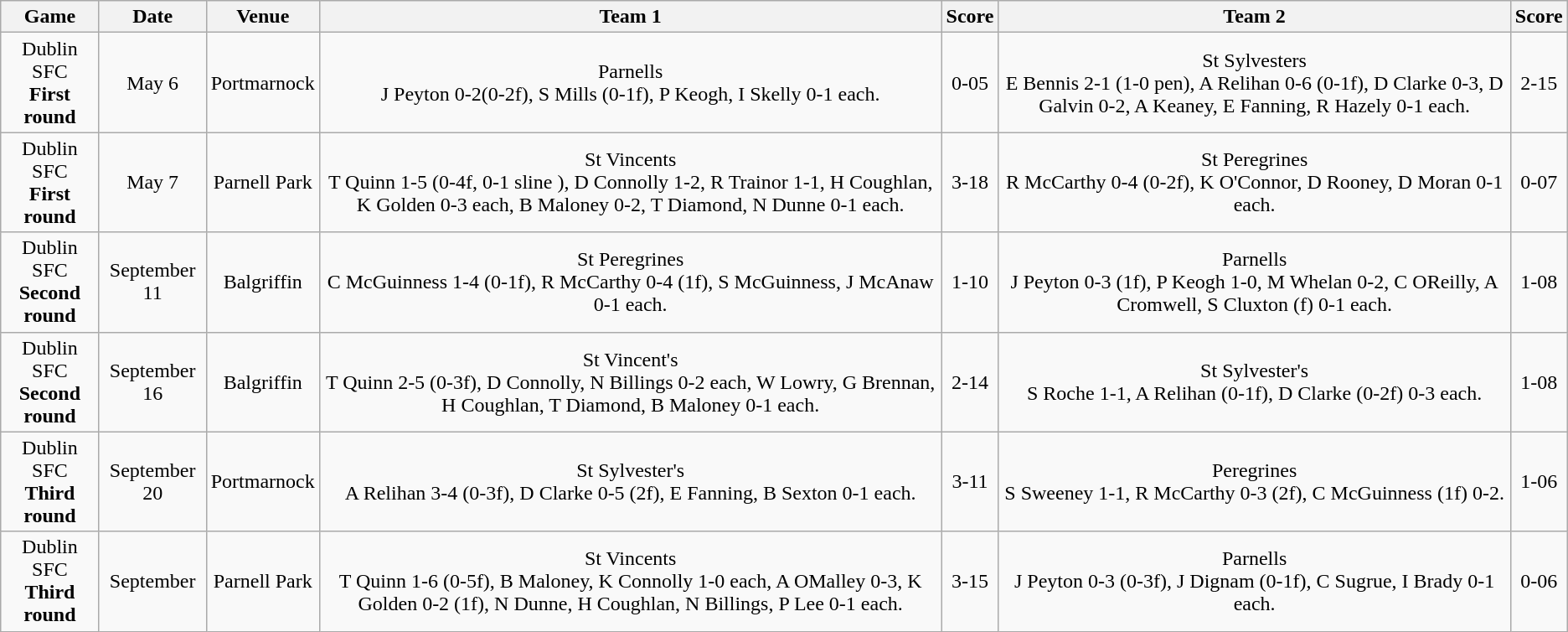<table class="wikitable">
<tr>
<th>Game</th>
<th>Date</th>
<th>Venue</th>
<th>Team 1</th>
<th>Score</th>
<th>Team 2</th>
<th>Score</th>
</tr>
<tr style="text-align:center;">
<td>Dublin SFC<br><strong>First round</strong></td>
<td>May 6</td>
<td>Portmarnock</td>
<td>Parnells<br>J Peyton 0-2(0-2f), S Mills (0-1f), P Keogh, I Skelly 0-1 each.</td>
<td>0-05</td>
<td>St Sylvesters<br>E Bennis 2-1 (1-0 pen), A Relihan 0-6 (0-1f), D Clarke 0-3, D Galvin 0-2, A Keaney, E Fanning, R Hazely 0-1 each.</td>
<td>2-15</td>
</tr>
<tr style="text-align:center;">
<td>Dublin SFC<br><strong>First round</strong></td>
<td>May 7</td>
<td>Parnell Park</td>
<td>St Vincents<br>T Quinn 1-5 (0-4f, 0-1 sline ), D Connolly 1-2, R Trainor 1-1, H Coughlan, K Golden 0-3 each, B Maloney 0-2, T Diamond, N Dunne 0-1 each.</td>
<td>3-18</td>
<td>St Peregrines<br>R McCarthy 0-4 (0-2f), K O'Connor, D Rooney, D Moran 0-1 each.</td>
<td>0-07</td>
</tr>
<tr style="text-align:center;">
<td>Dublin SFC<br><strong>Second round</strong></td>
<td>September 11</td>
<td>Balgriffin</td>
<td>St Peregrines<br>C McGuinness 1-4 (0-1f), R McCarthy 0-4 (1f), S McGuinness, J McAnaw 0-1 each.</td>
<td>1-10</td>
<td>Parnells<br>J Peyton 0-3 (1f), P Keogh 1-0, M Whelan 0-2, C OReilly, A Cromwell, S Cluxton (f) 0-1 each.</td>
<td>1-08</td>
</tr>
<tr style="text-align:center;">
<td>Dublin SFC<br><strong>Second round</strong></td>
<td>September 16</td>
<td>Balgriffin</td>
<td>St Vincent's<br>T Quinn 2-5 (0-3f), D Connolly, N Billings 0-2 each, W Lowry, G Brennan, H Coughlan, T Diamond, B Maloney 0-1 each.</td>
<td>2-14</td>
<td>St Sylvester's<br>S Roche 1-1, A Relihan (0-1f), D Clarke (0-2f) 0-3 each.</td>
<td>1-08</td>
</tr>
<tr style="text-align:center;">
<td>Dublin SFC<br><strong>Third round</strong></td>
<td>September 20</td>
<td>Portmarnock</td>
<td>St Sylvester's<br>A Relihan 3-4 (0-3f), D Clarke 0-5 (2f), E Fanning, B Sexton 0-1 each.</td>
<td>3-11</td>
<td>Peregrines<br>S Sweeney 1-1, R McCarthy 0-3 (2f), C McGuinness (1f) 0-2.</td>
<td>1-06</td>
</tr>
<tr style="text-align:center;">
<td>Dublin SFC<br><strong>Third round</strong></td>
<td>September</td>
<td>Parnell Park</td>
<td>St Vincents<br>T Quinn 1-6 (0-5f), B Maloney, K Connolly 1-0 each, A OMalley 0-3, K Golden 0-2 (1f), N Dunne, H Coughlan, N Billings, P Lee 0-1 each.</td>
<td>3-15</td>
<td>Parnells<br>J Peyton 0-3 (0-3f), J Dignam (0-1f), C Sugrue, I Brady 0-1 each.</td>
<td>0-06</td>
</tr>
</table>
